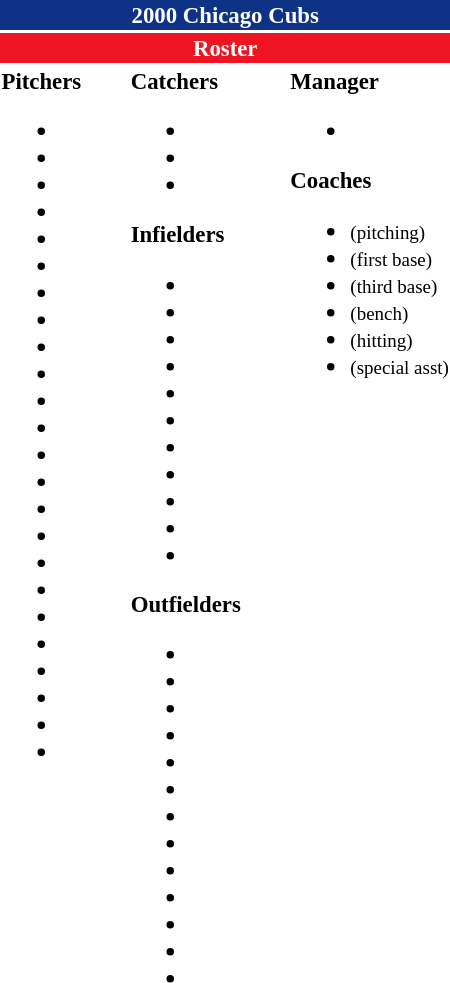<table class="toccolours" style="font-size: 95%;">
<tr>
<th colspan="10" style="background-color: #0e3386; color: #FFFFFF; text-align: center;">2000 Chicago Cubs</th>
</tr>
<tr>
<td colspan="10" style="background-color: #EE1422; color: #FFFFFF; text-align: center;"><strong>Roster</strong></td>
</tr>
<tr>
<td valign="top"><strong>Pitchers</strong><br><ul><li></li><li></li><li></li><li></li><li></li><li></li><li></li><li></li><li></li><li></li><li></li><li></li><li></li><li></li><li></li><li></li><li></li><li></li><li></li><li></li><li></li><li></li><li></li><li></li></ul></td>
<td width="25px"></td>
<td valign="top"><strong>Catchers</strong><br><ul><li></li><li></li><li></li></ul><strong>Infielders</strong><ul><li></li><li></li><li></li><li></li><li></li><li></li><li></li><li></li><li></li><li></li><li></li></ul><strong>Outfielders</strong><ul><li></li><li></li><li></li><li></li><li></li><li></li><li></li><li></li><li></li><li></li><li></li><li></li><li></li></ul></td>
<td width="25px"></td>
<td valign="top"><strong>Manager</strong><br><ul><li></li></ul><strong>Coaches</strong><ul><li> <small>(pitching)</small></li><li> <small>(first base)</small></li><li> <small>(third base)</small></li><li> <small>(bench)</small></li><li> <small>(hitting)</small></li><li> <small>(special asst)</small></li></ul></td>
</tr>
</table>
